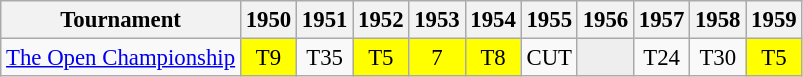<table class="wikitable" style="font-size:95%;text-align:center;">
<tr>
<th>Tournament</th>
<th>1950</th>
<th>1951</th>
<th>1952</th>
<th>1953</th>
<th>1954</th>
<th>1955</th>
<th>1956</th>
<th>1957</th>
<th>1958</th>
<th>1959</th>
</tr>
<tr>
<td align=left><a href='#'>The Open Championship</a></td>
<td style="background:yellow;">T9</td>
<td>T35</td>
<td style="background:yellow;">T5</td>
<td style="background:yellow;">7</td>
<td style="background:yellow;">T8</td>
<td>CUT</td>
<td style="background:#eeeeee;"></td>
<td>T24</td>
<td>T30</td>
<td style="background:yellow;">T5</td>
</tr>
</table>
